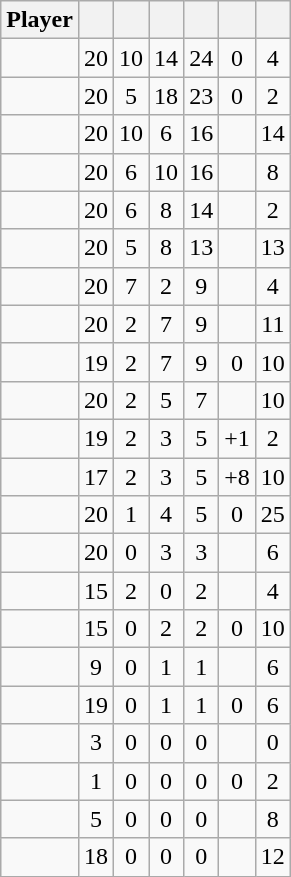<table class="wikitable sortable" style="text-align:center;">
<tr>
<th>Player</th>
<th></th>
<th></th>
<th></th>
<th></th>
<th data-sort-type="number"></th>
<th></th>
</tr>
<tr>
<td style="text-align:left;"></td>
<td>20</td>
<td>10</td>
<td>14</td>
<td>24</td>
<td>0</td>
<td>4</td>
</tr>
<tr>
<td style="text-align:left;"></td>
<td>20</td>
<td>5</td>
<td>18</td>
<td>23</td>
<td>0</td>
<td>2</td>
</tr>
<tr>
<td style="text-align:left;"></td>
<td>20</td>
<td>10</td>
<td>6</td>
<td>16</td>
<td></td>
<td>14</td>
</tr>
<tr>
<td style="text-align:left;"></td>
<td>20</td>
<td>6</td>
<td>10</td>
<td>16</td>
<td></td>
<td>8</td>
</tr>
<tr>
<td style="text-align:left;"></td>
<td>20</td>
<td>6</td>
<td>8</td>
<td>14</td>
<td></td>
<td>2</td>
</tr>
<tr>
<td style="text-align:left;"></td>
<td>20</td>
<td>5</td>
<td>8</td>
<td>13</td>
<td></td>
<td>13</td>
</tr>
<tr>
<td style="text-align:left;"></td>
<td>20</td>
<td>7</td>
<td>2</td>
<td>9</td>
<td></td>
<td>4</td>
</tr>
<tr>
<td style="text-align:left;"></td>
<td>20</td>
<td>2</td>
<td>7</td>
<td>9</td>
<td></td>
<td>11</td>
</tr>
<tr>
<td style="text-align:left;"></td>
<td>19</td>
<td>2</td>
<td>7</td>
<td>9</td>
<td>0</td>
<td>10</td>
</tr>
<tr>
<td style="text-align:left;"></td>
<td>20</td>
<td>2</td>
<td>5</td>
<td>7</td>
<td></td>
<td>10</td>
</tr>
<tr>
<td style="text-align:left;"></td>
<td>19</td>
<td>2</td>
<td>3</td>
<td>5</td>
<td>+1</td>
<td>2</td>
</tr>
<tr>
<td style="text-align:left;"></td>
<td>17</td>
<td>2</td>
<td>3</td>
<td>5</td>
<td>+8</td>
<td>10</td>
</tr>
<tr>
<td style="text-align:left;"></td>
<td>20</td>
<td>1</td>
<td>4</td>
<td>5</td>
<td>0</td>
<td>25</td>
</tr>
<tr>
<td style="text-align:left;"></td>
<td>20</td>
<td>0</td>
<td>3</td>
<td>3</td>
<td></td>
<td>6</td>
</tr>
<tr>
<td style="text-align:left;"></td>
<td>15</td>
<td>2</td>
<td>0</td>
<td>2</td>
<td></td>
<td>4</td>
</tr>
<tr>
<td style="text-align:left;"></td>
<td>15</td>
<td>0</td>
<td>2</td>
<td>2</td>
<td>0</td>
<td>10</td>
</tr>
<tr>
<td style="text-align:left;"></td>
<td>9</td>
<td>0</td>
<td>1</td>
<td>1</td>
<td></td>
<td>6</td>
</tr>
<tr>
<td style="text-align:left;"></td>
<td>19</td>
<td>0</td>
<td>1</td>
<td>1</td>
<td>0</td>
<td>6</td>
</tr>
<tr>
<td style="text-align:left;"></td>
<td>3</td>
<td>0</td>
<td>0</td>
<td>0</td>
<td></td>
<td>0</td>
</tr>
<tr>
<td style="text-align:left;"></td>
<td>1</td>
<td>0</td>
<td>0</td>
<td>0</td>
<td>0</td>
<td>2</td>
</tr>
<tr>
<td style="text-align:left;"></td>
<td>5</td>
<td>0</td>
<td>0</td>
<td>0</td>
<td></td>
<td>8</td>
</tr>
<tr>
<td style="text-align:left;"></td>
<td>18</td>
<td>0</td>
<td>0</td>
<td>0</td>
<td></td>
<td>12</td>
</tr>
</table>
